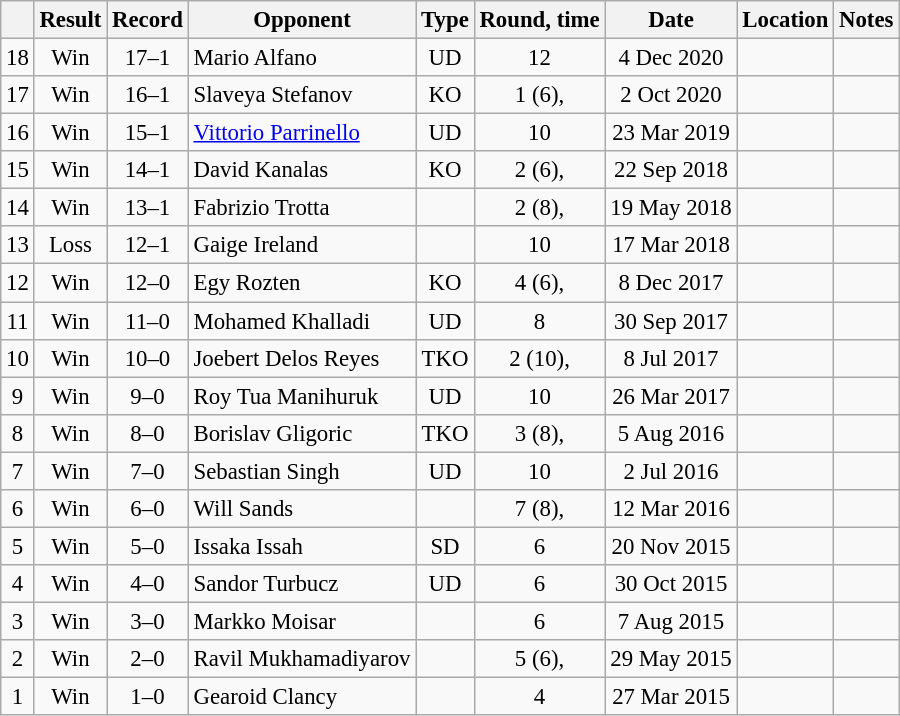<table class="wikitable" style="text-align:center; font-size:95%">
<tr>
<th></th>
<th>Result</th>
<th>Record</th>
<th>Opponent</th>
<th>Type</th>
<th>Round, time</th>
<th>Date</th>
<th>Location</th>
<th>Notes</th>
</tr>
<tr>
<td>18</td>
<td>Win</td>
<td>17–1</td>
<td style="text-align:left;"> Mario Alfano</td>
<td>UD</td>
<td>12</td>
<td>4 Dec 2020</td>
<td style="text-align:left;"> </td>
<td style="text-align:left;"></td>
</tr>
<tr>
<td>17</td>
<td>Win</td>
<td>16–1</td>
<td style="text-align:left;"> Slaveya Stefanov</td>
<td>KO</td>
<td>1 (6), </td>
<td>2 Oct 2020</td>
<td style="text-align:left;"> </td>
<td></td>
</tr>
<tr>
<td>16</td>
<td>Win</td>
<td>15–1</td>
<td style="text-align:left;"> <a href='#'>Vittorio Parrinello</a></td>
<td>UD</td>
<td>10</td>
<td>23 Mar 2019</td>
<td style="text-align:left;"> </td>
<td style="text-align:left;"></td>
</tr>
<tr>
<td>15</td>
<td>Win</td>
<td>14–1</td>
<td style="text-align:left;"> David Kanalas</td>
<td>KO</td>
<td>2 (6), </td>
<td>22 Sep 2018</td>
<td style="text-align:left;"> </td>
<td></td>
</tr>
<tr>
<td>14</td>
<td>Win</td>
<td>13–1</td>
<td style="text-align:left;"> Fabrizio Trotta</td>
<td></td>
<td>2 (8), </td>
<td>19 May 2018</td>
<td style="text-align:left;"> </td>
<td style="text-align:left;"></td>
</tr>
<tr>
<td>13</td>
<td>Loss</td>
<td>12–1</td>
<td style="text-align:left;"> Gaige Ireland</td>
<td></td>
<td>10</td>
<td>17 Mar 2018</td>
<td style="text-align:left;"> </td>
<td style="text-align:left;"></td>
</tr>
<tr>
<td>12</td>
<td>Win</td>
<td>12–0</td>
<td style="text-align:left;"> Egy Rozten</td>
<td>KO</td>
<td>4 (6), </td>
<td>8 Dec 2017</td>
<td style="text-align:left;"> </td>
<td></td>
</tr>
<tr>
<td>11</td>
<td>Win</td>
<td>11–0</td>
<td style="text-align:left;"> Mohamed Khalladi</td>
<td>UD</td>
<td>8</td>
<td>30 Sep 2017</td>
<td style="text-align:left;"> </td>
<td></td>
</tr>
<tr>
<td>10</td>
<td>Win</td>
<td>10–0</td>
<td style="text-align:left;"> Joebert Delos Reyes</td>
<td>TKO</td>
<td>2 (10), </td>
<td>8 Jul 2017</td>
<td style="text-align:left;"> </td>
<td style="text-align:left;"></td>
</tr>
<tr>
<td>9</td>
<td>Win</td>
<td>9–0</td>
<td style="text-align:left;"> Roy Tua Manihuruk</td>
<td>UD</td>
<td>10</td>
<td>26 Mar 2017</td>
<td style="text-align:left;"> </td>
<td style="text-align:left;"></td>
</tr>
<tr>
<td>8</td>
<td>Win</td>
<td>8–0</td>
<td style="text-align:left;"> Borislav Gligoric</td>
<td>TKO</td>
<td>3 (8), </td>
<td>5 Aug 2016</td>
<td style="text-align:left;"> </td>
<td style="text-align:left;"></td>
</tr>
<tr>
<td>7</td>
<td>Win</td>
<td>7–0</td>
<td style="text-align:left;"> Sebastian Singh</td>
<td>UD</td>
<td>10</td>
<td>2 Jul 2016</td>
<td style="text-align:left;"> </td>
<td style="text-align:left;"></td>
</tr>
<tr>
<td>6</td>
<td>Win</td>
<td>6–0</td>
<td style="text-align:left;"> Will Sands</td>
<td></td>
<td>7 (8), </td>
<td>12 Mar 2016</td>
<td style="text-align:left;"> </td>
<td style="text-align:left;"></td>
</tr>
<tr>
<td>5</td>
<td>Win</td>
<td>5–0</td>
<td style="text-align:left;"> Issaka Issah</td>
<td>SD</td>
<td>6</td>
<td>20 Nov 2015</td>
<td style="text-align:left;"> </td>
<td></td>
</tr>
<tr>
<td>4</td>
<td>Win</td>
<td>4–0</td>
<td style="text-align:left;"> Sandor Turbucz</td>
<td>UD</td>
<td>6</td>
<td>30 Oct 2015</td>
<td style="text-align:left;"> </td>
<td></td>
</tr>
<tr>
<td>3</td>
<td>Win</td>
<td>3–0</td>
<td style="text-align:left;"> Markko Moisar</td>
<td></td>
<td>6</td>
<td>7 Aug 2015</td>
<td style="text-align:left;"> </td>
<td></td>
</tr>
<tr>
<td>2</td>
<td>Win</td>
<td>2–0</td>
<td style="text-align:left;"> Ravil Mukhamadiyarov</td>
<td></td>
<td>5 (6), </td>
<td>29 May 2015</td>
<td style="text-align:left;"> </td>
<td></td>
</tr>
<tr>
<td>1</td>
<td>Win</td>
<td>1–0</td>
<td style="text-align:left;"> Gearoid Clancy</td>
<td></td>
<td>4</td>
<td>27 Mar 2015</td>
<td style="text-align:left;"> </td>
<td></td>
</tr>
</table>
